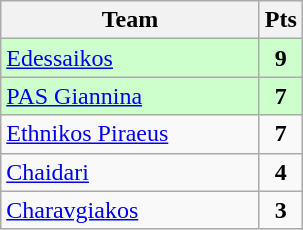<table class="wikitable" style="text-align: center;">
<tr>
<th width=165>Team</th>
<th width=20>Pts</th>
</tr>
<tr bgcolor="#ccffcc">
<td align=left><a href='#'>Edessaikos</a></td>
<td><strong>9</strong></td>
</tr>
<tr bgcolor="#ccffcc">
<td align=left><a href='#'>PAS Giannina</a></td>
<td><strong>7</strong></td>
</tr>
<tr>
<td align=left><a href='#'>Ethnikos Piraeus</a></td>
<td><strong>7</strong></td>
</tr>
<tr>
<td align=left><a href='#'>Chaidari</a></td>
<td><strong>4</strong></td>
</tr>
<tr>
<td align=left><a href='#'>Charavgiakos</a></td>
<td><strong>3</strong></td>
</tr>
</table>
